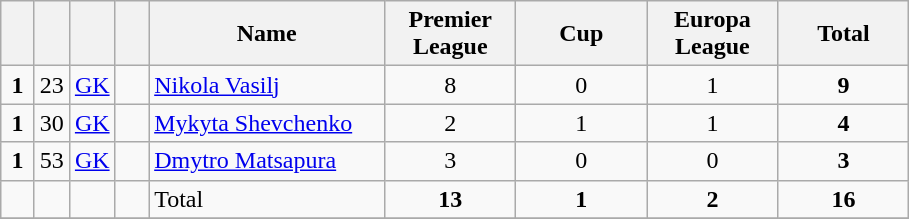<table class="wikitable" style="text-align:center">
<tr>
<th width=15></th>
<th width=15></th>
<th width=15></th>
<th width=15></th>
<th width=150>Name</th>
<th width=80>Premier League</th>
<th width=80>Cup</th>
<th width=80>Europa League</th>
<th width=80>Total</th>
</tr>
<tr>
<td><strong>1</strong></td>
<td>23</td>
<td><a href='#'>GK</a></td>
<td></td>
<td align=left><a href='#'>Nikola Vasilj</a></td>
<td>8</td>
<td>0</td>
<td>1</td>
<td><strong>9</strong></td>
</tr>
<tr>
<td><strong>1</strong></td>
<td>30</td>
<td><a href='#'>GK</a></td>
<td></td>
<td align=left><a href='#'>Mykyta Shevchenko</a></td>
<td>2</td>
<td>1</td>
<td>1</td>
<td><strong>4</strong></td>
</tr>
<tr>
<td><strong>1</strong></td>
<td>53</td>
<td><a href='#'>GK</a></td>
<td></td>
<td align=left><a href='#'>Dmytro Matsapura</a></td>
<td>3</td>
<td>0</td>
<td>0</td>
<td><strong>3</strong></td>
</tr>
<tr>
<td></td>
<td></td>
<td></td>
<td></td>
<td align=left>Total</td>
<td><strong>13</strong></td>
<td><strong>1</strong></td>
<td><strong>2</strong></td>
<td><strong>16</strong></td>
</tr>
<tr>
</tr>
</table>
